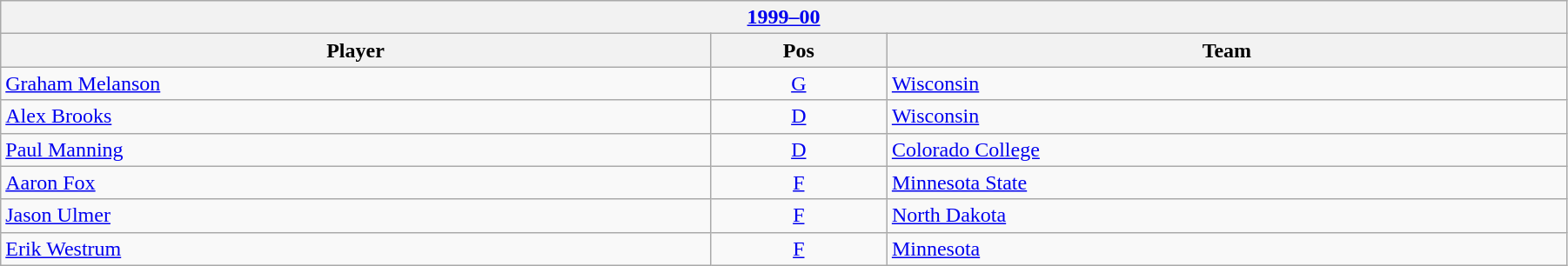<table class="wikitable" width=95%>
<tr>
<th colspan=3><a href='#'>1999–00</a></th>
</tr>
<tr>
<th>Player</th>
<th>Pos</th>
<th>Team</th>
</tr>
<tr>
<td><a href='#'>Graham Melanson</a></td>
<td align=center><a href='#'>G</a></td>
<td><a href='#'>Wisconsin</a></td>
</tr>
<tr>
<td><a href='#'>Alex Brooks</a></td>
<td align=center><a href='#'>D</a></td>
<td><a href='#'>Wisconsin</a></td>
</tr>
<tr>
<td><a href='#'>Paul Manning</a></td>
<td align=center><a href='#'>D</a></td>
<td><a href='#'>Colorado College</a></td>
</tr>
<tr>
<td><a href='#'>Aaron Fox</a></td>
<td align=center><a href='#'>F</a></td>
<td><a href='#'>Minnesota State</a></td>
</tr>
<tr>
<td><a href='#'>Jason Ulmer</a></td>
<td align=center><a href='#'>F</a></td>
<td><a href='#'>North Dakota</a></td>
</tr>
<tr>
<td><a href='#'>Erik Westrum</a></td>
<td align=center><a href='#'>F</a></td>
<td><a href='#'>Minnesota</a></td>
</tr>
</table>
